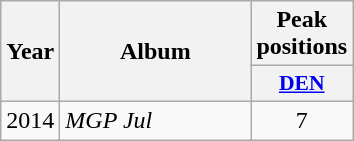<table class="wikitable">
<tr>
<th align="center" rowspan="2" width="10">Year</th>
<th align="center" rowspan="2" width="120">Album</th>
<th align="center" colspan="1" width="20">Peak positions</th>
</tr>
<tr>
<th scope="col" style="width:3em;font-size:90%;"><a href='#'>DEN</a><br></th>
</tr>
<tr>
<td style="text-align:center;">2014</td>
<td><em>MGP Jul</em></td>
<td style="text-align:center;">7</td>
</tr>
</table>
